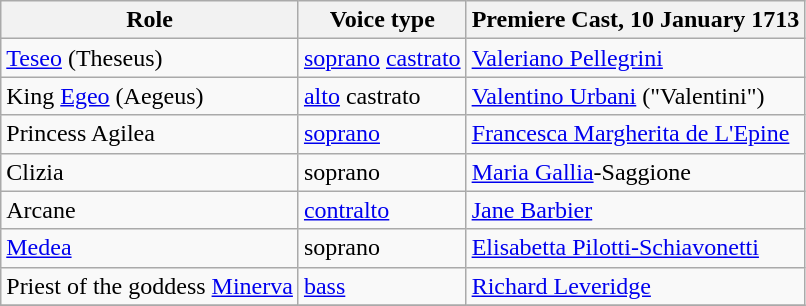<table class="wikitable">
<tr>
<th>Role</th>
<th>Voice type</th>
<th>Premiere Cast, 10 January 1713<br></th>
</tr>
<tr>
<td><a href='#'>Teseo</a> (Theseus)</td>
<td><a href='#'>soprano</a> <a href='#'>castrato</a></td>
<td><a href='#'>Valeriano Pellegrini</a></td>
</tr>
<tr>
<td>King <a href='#'>Egeo</a> (Aegeus)</td>
<td><a href='#'>alto</a> castrato</td>
<td><a href='#'>Valentino Urbani</a> ("Valentini")</td>
</tr>
<tr>
<td>Princess Agilea</td>
<td><a href='#'>soprano</a></td>
<td><a href='#'>Francesca Margherita de L'Epine</a></td>
</tr>
<tr>
<td>Clizia</td>
<td>soprano</td>
<td><a href='#'>Maria Gallia</a>-Saggione</td>
</tr>
<tr>
<td>Arcane</td>
<td><a href='#'>contralto</a></td>
<td><a href='#'>Jane Barbier</a></td>
</tr>
<tr>
<td><a href='#'>Medea</a></td>
<td>soprano</td>
<td><a href='#'>Elisabetta Pilotti-Schiavonetti</a></td>
</tr>
<tr>
<td>Priest of the goddess <a href='#'>Minerva</a></td>
<td><a href='#'>bass</a></td>
<td><a href='#'>Richard Leveridge</a></td>
</tr>
<tr>
</tr>
</table>
